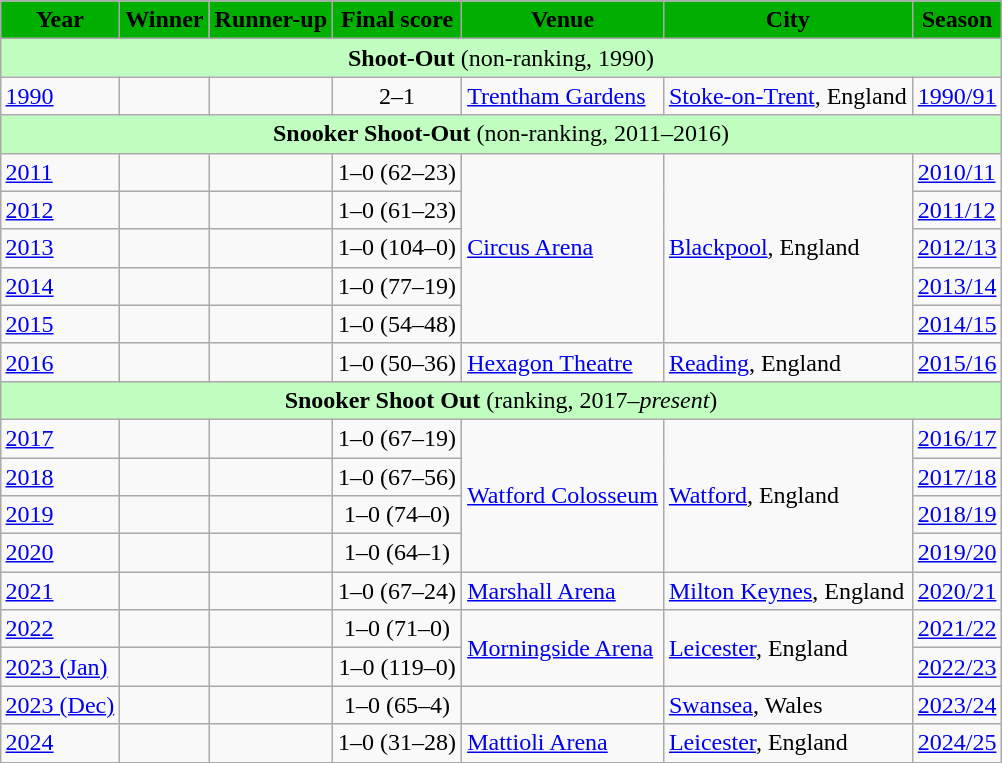<table class="wikitable" style="margin: auto">
<tr>
<th style="background-color: #00af00">Year</th>
<th style="background-color: #00af00">Winner</th>
<th style="background-color: #00af00">Runner-up</th>
<th style="background-color: #00af00">Final score</th>
<th style="background-color: #00af00">Venue</th>
<th style="background-color: #00af00">City</th>
<th style="background-color: #00af00">Season</th>
</tr>
<tr>
<td colspan=7 style="text-align: center; background-color: #c0ffc0"><strong>Shoot-Out</strong> (non-ranking, 1990)</td>
</tr>
<tr>
<td><a href='#'>1990</a></td>
<td></td>
<td></td>
<td style="text-align: center">2–1</td>
<td><a href='#'>Trentham Gardens</a></td>
<td><a href='#'>Stoke-on-Trent</a>, England</td>
<td><a href='#'>1990/91</a></td>
</tr>
<tr>
<td colspan=7 style="text-align: center; background-color: #c0ffc0"><strong>Snooker Shoot-Out</strong> (non-ranking, 2011–2016)</td>
</tr>
<tr>
<td><a href='#'>2011</a></td>
<td></td>
<td></td>
<td style="text-align: center">1–0 (62–23)</td>
<td rowspan=5><a href='#'>Circus Arena</a></td>
<td rowspan=5><a href='#'>Blackpool</a>, England</td>
<td><a href='#'>2010/11</a></td>
</tr>
<tr>
<td><a href='#'>2012</a></td>
<td></td>
<td></td>
<td style="text-align: center">1–0 (61–23)</td>
<td><a href='#'>2011/12</a></td>
</tr>
<tr>
<td><a href='#'>2013</a></td>
<td></td>
<td></td>
<td style="text-align: center">1–0 (104–0)</td>
<td><a href='#'>2012/13</a></td>
</tr>
<tr>
<td><a href='#'>2014</a></td>
<td></td>
<td></td>
<td style="text-align: center">1–0 (77–19)</td>
<td><a href='#'>2013/14</a></td>
</tr>
<tr>
<td><a href='#'>2015</a></td>
<td></td>
<td></td>
<td style="text-align: center">1–0 (54–48)</td>
<td><a href='#'>2014/15</a></td>
</tr>
<tr>
<td><a href='#'>2016</a></td>
<td></td>
<td></td>
<td style="text-align: center">1–0 (50–36)</td>
<td><a href='#'>Hexagon Theatre</a></td>
<td><a href='#'>Reading</a>, England</td>
<td><a href='#'>2015/16</a></td>
</tr>
<tr>
<td colspan=7 style="text-align: center; background-color: #c0ffc0"><strong>Snooker Shoot Out</strong> (ranking, 2017–<em>present</em>)</td>
</tr>
<tr>
<td><a href='#'>2017</a></td>
<td></td>
<td></td>
<td style="text-align: center">1–0 (67–19)</td>
<td rowspan="4"><a href='#'>Watford Colosseum</a></td>
<td rowspan="4"><a href='#'>Watford</a>, England</td>
<td><a href='#'>2016/17</a></td>
</tr>
<tr>
<td><a href='#'>2018</a></td>
<td></td>
<td></td>
<td style="text-align: center">1–0 (67–56)</td>
<td><a href='#'>2017/18</a></td>
</tr>
<tr>
<td><a href='#'>2019</a></td>
<td></td>
<td></td>
<td style="text-align: center">1–0 (74–0)</td>
<td><a href='#'>2018/19</a></td>
</tr>
<tr>
<td><a href='#'>2020</a></td>
<td></td>
<td></td>
<td style="text-align: center">1–0 (64–1)</td>
<td><a href='#'>2019/20</a></td>
</tr>
<tr>
<td><a href='#'>2021</a></td>
<td></td>
<td></td>
<td style="text-align: center">1–0 (67–24)</td>
<td><a href='#'>Marshall Arena</a></td>
<td><a href='#'>Milton Keynes</a>, England</td>
<td><a href='#'>2020/21</a></td>
</tr>
<tr>
<td><a href='#'>2022</a></td>
<td></td>
<td></td>
<td style="text-align: center">1–0 (71–0)</td>
<td rowspan="2"><a href='#'>Morningside Arena</a></td>
<td rowspan="2"><a href='#'>Leicester</a>, England</td>
<td><a href='#'>2021/22</a></td>
</tr>
<tr>
<td><a href='#'>2023 (Jan)</a></td>
<td></td>
<td></td>
<td style="text-align: center">1–0 (119–0)</td>
<td><a href='#'>2022/23</a></td>
</tr>
<tr>
<td><a href='#'>2023 (Dec)</a></td>
<td></td>
<td></td>
<td style="text-align: center">1–0 (65–4)</td>
<td></td>
<td><a href='#'>Swansea</a>, Wales</td>
<td><a href='#'>2023/24</a></td>
</tr>
<tr>
<td><a href='#'>2024</a></td>
<td></td>
<td></td>
<td style="text-align: center">1–0 (31–28)</td>
<td><a href='#'>Mattioli Arena</a></td>
<td><a href='#'>Leicester</a>, England</td>
<td><a href='#'>2024/25</a></td>
</tr>
</table>
